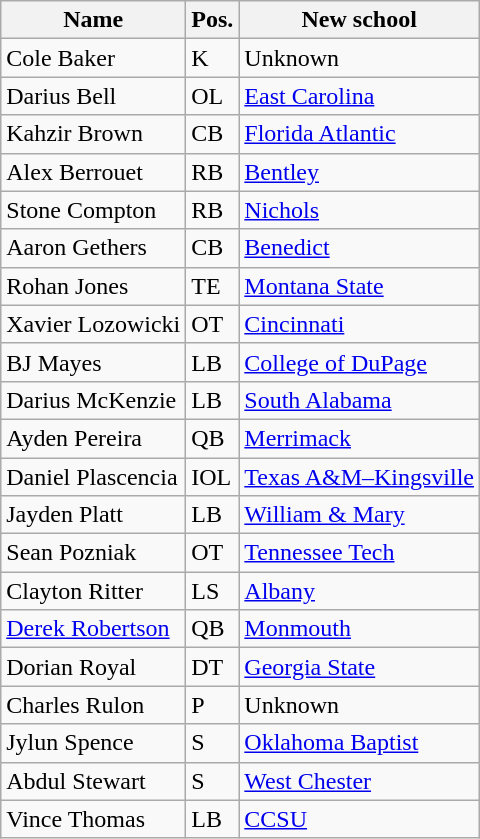<table class="wikitable sortable">
<tr>
<th>Name</th>
<th>Pos.</th>
<th>New school</th>
</tr>
<tr>
<td>Cole Baker</td>
<td>K</td>
<td>Unknown</td>
</tr>
<tr>
<td>Darius Bell</td>
<td>OL</td>
<td><a href='#'>East Carolina</a></td>
</tr>
<tr>
<td>Kahzir Brown</td>
<td>CB</td>
<td><a href='#'>Florida Atlantic</a></td>
</tr>
<tr>
<td>Alex Berrouet</td>
<td>RB</td>
<td><a href='#'>Bentley</a></td>
</tr>
<tr>
<td>Stone Compton</td>
<td>RB</td>
<td><a href='#'>Nichols</a></td>
</tr>
<tr>
<td>Aaron Gethers</td>
<td>CB</td>
<td><a href='#'>Benedict</a></td>
</tr>
<tr>
<td>Rohan Jones</td>
<td>TE</td>
<td><a href='#'>Montana State</a></td>
</tr>
<tr>
<td>Xavier Lozowicki</td>
<td>OT</td>
<td><a href='#'>Cincinnati</a></td>
</tr>
<tr>
<td>BJ Mayes</td>
<td>LB</td>
<td><a href='#'>College of DuPage</a></td>
</tr>
<tr>
<td>Darius McKenzie</td>
<td>LB</td>
<td><a href='#'>South Alabama</a></td>
</tr>
<tr>
<td>Ayden Pereira</td>
<td>QB</td>
<td><a href='#'>Merrimack</a></td>
</tr>
<tr>
<td>Daniel Plascencia</td>
<td>IOL</td>
<td><a href='#'>Texas A&M–Kingsville</a></td>
</tr>
<tr>
<td>Jayden Platt</td>
<td>LB</td>
<td><a href='#'>William & Mary</a></td>
</tr>
<tr>
<td>Sean Pozniak</td>
<td>OT</td>
<td><a href='#'>Tennessee Tech</a></td>
</tr>
<tr>
<td>Clayton Ritter</td>
<td>LS</td>
<td><a href='#'>Albany</a></td>
</tr>
<tr>
<td><a href='#'>Derek Robertson</a></td>
<td>QB</td>
<td><a href='#'>Monmouth</a></td>
</tr>
<tr>
<td>Dorian Royal</td>
<td>DT</td>
<td><a href='#'>Georgia State</a></td>
</tr>
<tr>
<td>Charles Rulon</td>
<td>P</td>
<td>Unknown</td>
</tr>
<tr>
<td>Jylun Spence</td>
<td>S</td>
<td><a href='#'>Oklahoma Baptist</a></td>
</tr>
<tr>
<td>Abdul Stewart</td>
<td>S</td>
<td><a href='#'>West Chester</a></td>
</tr>
<tr>
<td>Vince Thomas</td>
<td>LB</td>
<td><a href='#'>CCSU</a></td>
</tr>
</table>
